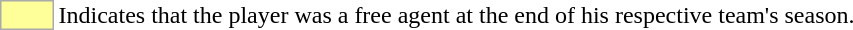<table>
<tr>
<td style="background:#ff9; border:1px solid #aaa; width:2em;"></td>
<td>Indicates that the player was a free agent at the end of his respective team's  season.</td>
</tr>
</table>
